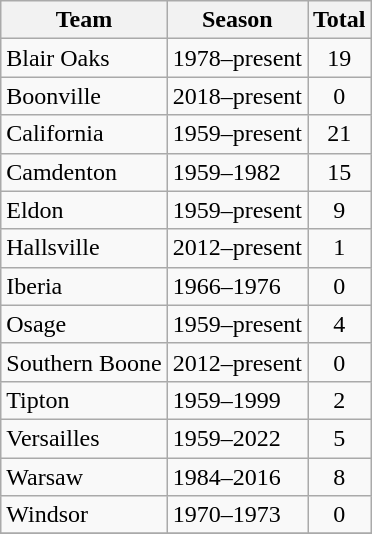<table class="wikitable sortable">
<tr>
<th scope="col">Team</th>
<th scope="col">Season</th>
<th scope="col">Total</th>
</tr>
<tr>
<td>Blair Oaks</td>
<td>1978–present</td>
<td style="text-align: center;">19</td>
</tr>
<tr>
<td>Boonville</td>
<td>2018–present</td>
<td style="text-align: center;">0</td>
</tr>
<tr>
<td>California</td>
<td>1959–present</td>
<td style="text-align: center;">21</td>
</tr>
<tr>
<td>Camdenton</td>
<td>1959–1982</td>
<td style="text-align: center;">15</td>
</tr>
<tr>
<td>Eldon</td>
<td>1959–present</td>
<td style="text-align: center;">9</td>
</tr>
<tr>
<td>Hallsville</td>
<td>2012–present</td>
<td style="text-align: center;">1</td>
</tr>
<tr>
<td>Iberia</td>
<td>1966–1976</td>
<td style="text-align: center;">0</td>
</tr>
<tr>
<td>Osage</td>
<td>1959–present</td>
<td style="text-align: center;">4</td>
</tr>
<tr>
<td>Southern Boone</td>
<td>2012–present</td>
<td style="text-align: center;">0</td>
</tr>
<tr>
<td>Tipton</td>
<td>1959–1999</td>
<td style="text-align: center;">2</td>
</tr>
<tr>
<td>Versailles</td>
<td>1959–2022</td>
<td style="text-align: center;">5</td>
</tr>
<tr>
<td>Warsaw</td>
<td>1984–2016</td>
<td style="text-align: center;">8</td>
</tr>
<tr>
<td>Windsor</td>
<td>1970–1973</td>
<td style="text-align: center;">0</td>
</tr>
<tr>
</tr>
</table>
